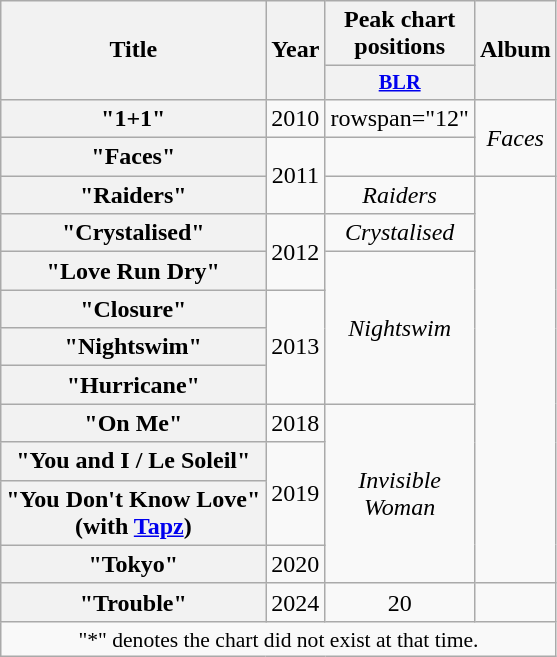<table class="wikitable plainrowheaders" style="text-align:center;">
<tr>
<th rowspan="2">Title</th>
<th rowspan="2">Year</th>
<th scope="col" colspan="1">Peak chart positions</th>
<th rowspan="2">Album</th>
</tr>
<tr>
<th scope="col" style="width:3.5em;font-size:85%;"><a href='#'>BLR</a><br></th>
</tr>
<tr>
<th scope="row">"1+1"</th>
<td>2010</td>
<td>rowspan="12" </td>
<td rowspan="2"><em>Faces</em></td>
</tr>
<tr>
<th scope="row">"Faces"</th>
<td rowspan="2">2011</td>
</tr>
<tr>
<th scope="row">"Raiders"</th>
<td><em>Raiders</em></td>
</tr>
<tr>
<th scope="row">"Crystalised"</th>
<td rowspan="2">2012</td>
<td><em>Crystalised</em></td>
</tr>
<tr>
<th scope="row">"Love Run Dry"</th>
<td rowspan="4"><em>Nightswim</em></td>
</tr>
<tr>
<th scope="row">"Closure"</th>
<td rowspan="3">2013</td>
</tr>
<tr>
<th scope="row">"Nightswim"</th>
</tr>
<tr>
<th scope="row">"Hurricane"</th>
</tr>
<tr>
<th scope="row">"On Me"</th>
<td>2018</td>
<td rowspan="4"><em>Invisible Woman</em></td>
</tr>
<tr>
<th scope="row">"You and I / Le Soleil"</th>
<td rowspan="2">2019</td>
</tr>
<tr>
<th scope="row">"You Don't Know Love"<br><span>(with <a href='#'>Tapz</a>)</span></th>
</tr>
<tr>
<th scope="row">"Tokyo"</th>
<td>2020</td>
</tr>
<tr>
<th scope="row">"Trouble"<br></th>
<td>2024</td>
<td>20</td>
<td></td>
</tr>
<tr>
<td colspan="4" style="font-size:90%;">"*" denotes the chart did not exist at that time.</td>
</tr>
</table>
